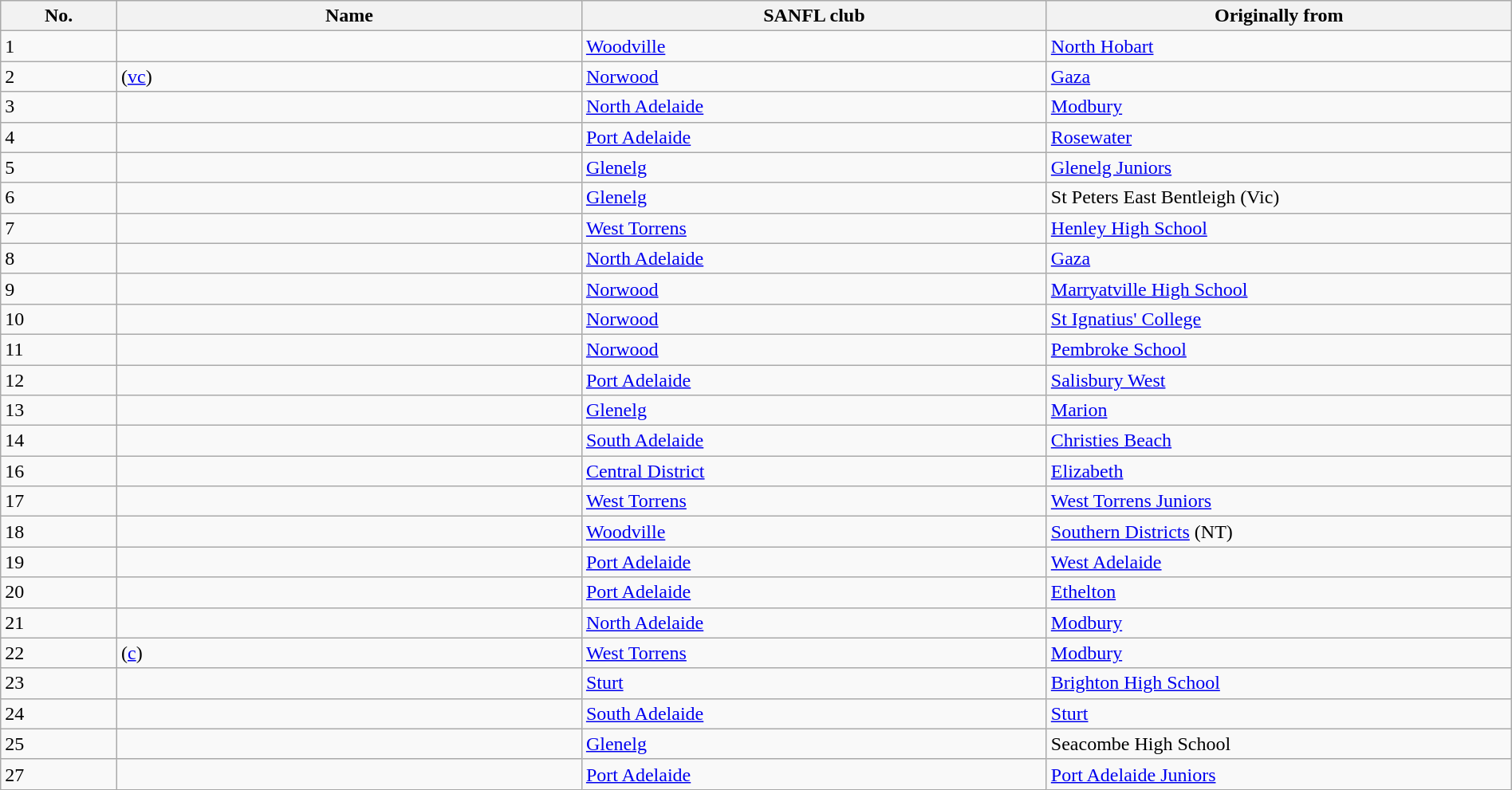<table class="wikitable sortable" style="width:100%;">
<tr style="background:#efefef;">
<th width=5%>No.</th>
<th width=20%>Name</th>
<th width=20%>SANFL club</th>
<th width=20%>Originally from</th>
</tr>
<tr>
<td align=left>1</td>
<td></td>
<td><a href='#'>Woodville</a></td>
<td><a href='#'>North Hobart</a></td>
</tr>
<tr>
<td align=left>2</td>
<td> (<a href='#'>vc</a>)</td>
<td><a href='#'>Norwood</a></td>
<td><a href='#'>Gaza</a></td>
</tr>
<tr>
<td align=left>3</td>
<td></td>
<td><a href='#'>North Adelaide</a></td>
<td><a href='#'>Modbury</a></td>
</tr>
<tr>
<td align=left>4</td>
<td></td>
<td><a href='#'>Port Adelaide</a></td>
<td><a href='#'>Rosewater</a></td>
</tr>
<tr>
<td align=left>5</td>
<td></td>
<td><a href='#'>Glenelg</a></td>
<td><a href='#'>Glenelg Juniors</a></td>
</tr>
<tr>
<td align=left>6</td>
<td></td>
<td><a href='#'>Glenelg</a></td>
<td>St Peters East Bentleigh (Vic)</td>
</tr>
<tr>
<td align=left>7</td>
<td></td>
<td><a href='#'>West Torrens</a></td>
<td><a href='#'>Henley High School</a></td>
</tr>
<tr>
<td align=left>8</td>
<td></td>
<td><a href='#'>North Adelaide</a></td>
<td><a href='#'>Gaza</a></td>
</tr>
<tr>
<td align=left>9</td>
<td></td>
<td><a href='#'>Norwood</a></td>
<td><a href='#'>Marryatville High School</a></td>
</tr>
<tr>
<td align=left>10</td>
<td></td>
<td><a href='#'>Norwood</a></td>
<td><a href='#'>St Ignatius' College</a></td>
</tr>
<tr>
<td align=left>11</td>
<td></td>
<td><a href='#'>Norwood</a></td>
<td><a href='#'>Pembroke School</a></td>
</tr>
<tr>
<td align=left>12</td>
<td></td>
<td><a href='#'>Port Adelaide</a></td>
<td><a href='#'>Salisbury West</a></td>
</tr>
<tr>
<td align=left>13</td>
<td></td>
<td><a href='#'>Glenelg</a></td>
<td><a href='#'>Marion</a></td>
</tr>
<tr>
<td align=left>14</td>
<td></td>
<td><a href='#'>South Adelaide</a></td>
<td><a href='#'>Christies Beach</a></td>
</tr>
<tr>
<td align=left>16</td>
<td></td>
<td><a href='#'>Central District</a></td>
<td><a href='#'>Elizabeth</a></td>
</tr>
<tr>
<td align=left>17</td>
<td></td>
<td><a href='#'>West Torrens</a></td>
<td><a href='#'>West Torrens Juniors</a></td>
</tr>
<tr>
<td align=left>18</td>
<td></td>
<td><a href='#'>Woodville</a></td>
<td><a href='#'>Southern Districts</a> (NT)</td>
</tr>
<tr>
<td align=left>19</td>
<td></td>
<td><a href='#'>Port Adelaide</a></td>
<td><a href='#'>West Adelaide</a></td>
</tr>
<tr>
<td align=left>20</td>
<td></td>
<td><a href='#'>Port Adelaide</a></td>
<td><a href='#'>Ethelton</a></td>
</tr>
<tr>
<td align=left>21</td>
<td></td>
<td><a href='#'>North Adelaide</a></td>
<td><a href='#'>Modbury</a></td>
</tr>
<tr>
<td align=left>22</td>
<td> (<a href='#'>c</a>)</td>
<td><a href='#'>West Torrens</a></td>
<td><a href='#'>Modbury</a></td>
</tr>
<tr>
<td align=left>23</td>
<td></td>
<td><a href='#'>Sturt</a></td>
<td><a href='#'>Brighton High School</a></td>
</tr>
<tr>
<td align=left>24</td>
<td></td>
<td><a href='#'>South Adelaide</a></td>
<td><a href='#'>Sturt</a></td>
</tr>
<tr>
<td align=left>25</td>
<td></td>
<td><a href='#'>Glenelg</a></td>
<td>Seacombe High School</td>
</tr>
<tr>
<td align=left>27</td>
<td></td>
<td><a href='#'>Port Adelaide</a></td>
<td><a href='#'>Port Adelaide Juniors</a></td>
</tr>
</table>
